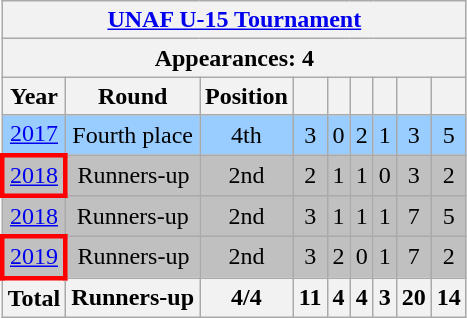<table class="wikitable" style="text-align: center;">
<tr>
<th colspan=9><a href='#'>UNAF U-15 Tournament</a></th>
</tr>
<tr>
<th colspan=9>Appearances: 4</th>
</tr>
<tr>
<th>Year</th>
<th>Round</th>
<th>Position</th>
<th></th>
<th></th>
<th></th>
<th></th>
<th></th>
<th></th>
</tr>
<tr bgcolor=#9acdff>
<td> <a href='#'>2017</a></td>
<td>Fourth place</td>
<td>4th</td>
<td>3</td>
<td>0</td>
<td>2</td>
<td>1</td>
<td>3</td>
<td>5</td>
</tr>
<tr bgcolor=silver>
<td style="border: 3px solid red"> <a href='#'>2018</a></td>
<td>Runners-up</td>
<td>2nd</td>
<td>2</td>
<td>1</td>
<td>1</td>
<td>0</td>
<td>3</td>
<td>2</td>
</tr>
<tr bgcolor=silver>
<td> <a href='#'>2018</a></td>
<td>Runners-up</td>
<td>2nd</td>
<td>3</td>
<td>1</td>
<td>1</td>
<td>1</td>
<td>7</td>
<td>5</td>
</tr>
<tr bgcolor=silver>
<td style="border: 3px solid red"> <a href='#'>2019</a></td>
<td>Runners-up</td>
<td>2nd</td>
<td>3</td>
<td>2</td>
<td>0</td>
<td>1</td>
<td>7</td>
<td>2</td>
</tr>
<tr>
<th>Total</th>
<th>Runners-up</th>
<th>4/4</th>
<th>11</th>
<th>4</th>
<th>4</th>
<th>3</th>
<th>20</th>
<th>14</th>
</tr>
</table>
